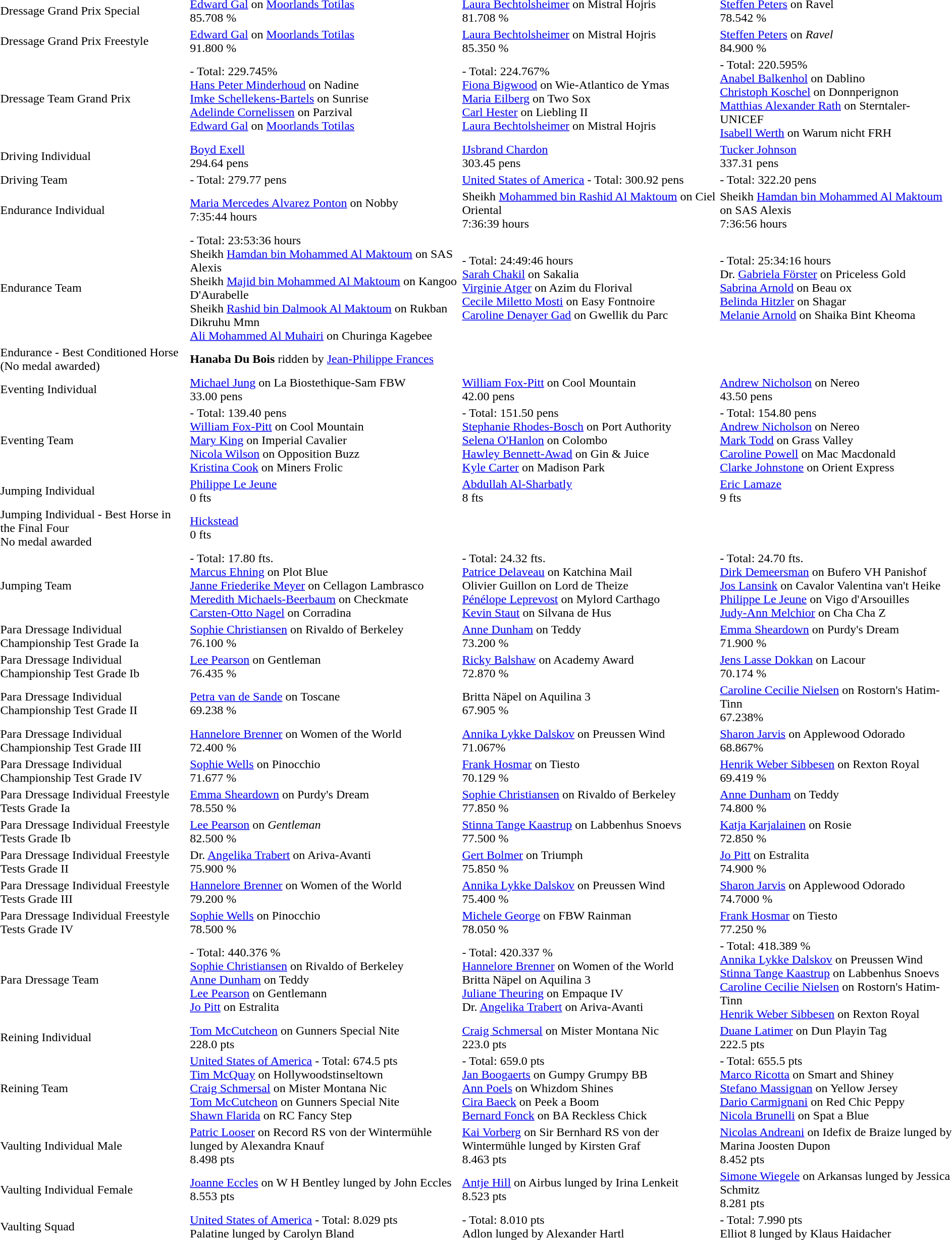<table>
<tr>
<td>Dressage Grand Prix Special<br></td>
<td colspan=2> <a href='#'>Edward Gal</a> on <a href='#'>Moorlands Totilas</a><br>85.708 %</td>
<td colspan=2> <a href='#'>Laura Bechtolsheimer</a> on Mistral Hojris<br>81.708 %</td>
<td colspan=2> <a href='#'>Steffen Peters</a> on Ravel<br>78.542 %</td>
</tr>
<tr>
<td>Dressage Grand Prix Freestyle<br></td>
<td colspan=2> <a href='#'>Edward Gal</a> on <a href='#'>Moorlands Totilas</a><br>91.800 %</td>
<td colspan=2> <a href='#'>Laura Bechtolsheimer</a> on Mistral Hojris<br>85.350 %</td>
<td colspan=2> <a href='#'>Steffen Peters</a> on <em>Ravel</em><br>84.900 %</td>
</tr>
<tr>
<td>Dressage Team Grand Prix</td>
<td colspan=2> - Total: 229.745% <br><a href='#'>Hans Peter Minderhoud</a> on Nadine<br><a href='#'>Imke Schellekens-Bartels</a> on Sunrise<br><a href='#'>Adelinde Cornelissen</a> on Parzival<br><a href='#'>Edward Gal</a> on <a href='#'>Moorlands Totilas</a></td>
<td colspan=2> - Total: 224.767% <br><a href='#'>Fiona Bigwood</a> on Wie-Atlantico de Ymas<br><a href='#'>Maria Eilberg</a> on Two Sox<br><a href='#'>Carl Hester</a> on Liebling II<br><a href='#'>Laura Bechtolsheimer</a> on Mistral Hojris</td>
<td colspan=2> - Total: 220.595% <br><a href='#'>Anabel Balkenhol</a> on Dablino<br><a href='#'>Christoph Koschel</a> on Donnperignon<br><a href='#'>Matthias Alexander Rath</a> on Sterntaler-UNICEF<br><a href='#'>Isabell Werth</a> on Warum nicht FRH</td>
</tr>
<tr>
<td>Driving Individual</td>
<td colspan=2> <a href='#'>Boyd Exell</a><br>294.64 pens</td>
<td colspan=2> <a href='#'>IJsbrand Chardon</a><br>303.45 pens</td>
<td colspan=2> <a href='#'>Tucker Johnson</a><br>337.31 pens</td>
</tr>
<tr>
<td>Driving Team</td>
<td colspan=2> - Total: 279.77 pens</td>
<td colspan=2> <a href='#'>United States of America</a> - Total: 300.92 pens</td>
<td colspan=2> - Total: 322.20 pens</td>
</tr>
<tr>
<td>Endurance Individual</td>
<td colspan=2> <a href='#'>Maria Mercedes Alvarez Ponton</a> on Nobby<br>7:35:44 hours</td>
<td colspan=2> Sheikh <a href='#'>Mohammed bin Rashid Al Maktoum</a> on Ciel Oriental<br>7:36:39 hours</td>
<td colspan=2> Sheikh <a href='#'>Hamdan bin Mohammed Al Maktoum</a> on SAS Alexis<br>7:36:56 hours</td>
</tr>
<tr>
<td>Endurance Team</td>
<td colspan=2> - Total: 23:53:36 hours<br>Sheikh <a href='#'>Hamdan bin Mohammed Al Maktoum</a> on SAS Alexis<br>Sheikh <a href='#'>Majid bin Mohammed Al Maktoum</a> on Kangoo D'Aurabelle<br>Sheikh <a href='#'>Rashid bin Dalmook Al Maktoum</a> on Rukban Dikruhu Mmn<br><a href='#'>Ali Mohammed Al Muhairi</a> on Churinga Kagebee</td>
<td colspan=2> - Total: 24:49:46 hours<br><a href='#'>Sarah Chakil</a> on Sakalia<br><a href='#'>Virginie Atger</a> on Azim du Florival<br><a href='#'>Cecile Miletto Mosti</a> on Easy Fontnoire<br><a href='#'>Caroline Denayer Gad</a> on Gwellik du Parc</td>
<td colspan=2> - Total: 25:34:16 hours<br>Dr. <a href='#'>Gabriela Förster</a> on Priceless Gold<br><a href='#'>Sabrina Arnold</a> on Beau ox<br><a href='#'>Belinda Hitzler</a> on Shagar<br><a href='#'>Melanie Arnold</a> on Shaika Bint Kheoma</td>
</tr>
<tr>
<td>Endurance - Best Conditioned Horse<br>(No medal awarded)</td>
<td colspan=6> <strong>Hanaba Du Bois</strong> ridden by <a href='#'>Jean-Philippe Frances</a></td>
</tr>
<tr>
<td>Eventing Individual</td>
<td colspan=2> <a href='#'>Michael Jung</a> on La Biostethique-Sam FBW<br>33.00 pens</td>
<td colspan=2> <a href='#'>William Fox-Pitt</a> on Cool Mountain<br>42.00 pens</td>
<td colspan=2> <a href='#'>Andrew Nicholson</a> on Nereo<br>43.50 pens</td>
</tr>
<tr>
<td>Eventing Team</td>
<td colspan=2> - Total: 139.40 pens <br><a href='#'>William Fox-Pitt</a> on Cool Mountain<br><a href='#'>Mary King</a> on Imperial Cavalier<br><a href='#'>Nicola Wilson</a> on Opposition Buzz<br><a href='#'>Kristina Cook</a> on Miners Frolic</td>
<td colspan=2> - Total: 151.50 pens <br><a href='#'>Stephanie Rhodes-Bosch</a> on Port Authority<br><a href='#'>Selena O'Hanlon</a> on Colombo<br><a href='#'>Hawley Bennett-Awad</a> on Gin & Juice<br><a href='#'>Kyle Carter</a> on Madison Park</td>
<td colspan=2> - Total: 154.80 pens <br><a href='#'>Andrew Nicholson</a> on Nereo<br><a href='#'>Mark Todd</a> on Grass Valley<br><a href='#'>Caroline Powell</a> on Mac Macdonald<br><a href='#'>Clarke Johnstone</a> on Orient Express</td>
</tr>
<tr>
<td>Jumping Individual</td>
<td colspan=2> <a href='#'>Philippe Le Jeune</a> <br>0 fts</td>
<td colspan=2> <a href='#'>Abdullah Al-Sharbatly</a> <br>8 fts</td>
<td colspan=2> <a href='#'>Eric Lamaze</a> <br>9 fts</td>
</tr>
<tr>
<td>Jumping Individual - Best Horse in the Final Four<br>No medal awarded</td>
<td colspan=6> <a href='#'>Hickstead</a><br> 0 fts</td>
</tr>
<tr>
<td>Jumping Team</td>
<td colspan=2> - Total: 17.80 fts.<br><a href='#'>Marcus Ehning</a> on Plot Blue<br><a href='#'>Janne Friederike Meyer</a> on Cellagon Lambrasco<br><a href='#'>Meredith Michaels-Beerbaum</a> on Checkmate<br><a href='#'>Carsten-Otto Nagel</a> on Corradina</td>
<td colspan=2> - Total: 24.32 fts.<br><a href='#'>Patrice Delaveau</a> on Katchina Mail<br>Olivier Guillon on Lord de Theize<br><a href='#'>Pénélope Leprevost</a> on Mylord Carthago<br><a href='#'>Kevin Staut</a> on Silvana de Hus</td>
<td colspan=2> - Total: 24.70 fts.<br><a href='#'>Dirk Demeersman</a> on Bufero VH Panishof<br><a href='#'>Jos Lansink</a> on Cavalor Valentina van't Heike<br><a href='#'>Philippe Le Jeune</a> on Vigo d'Arsouilles<br><a href='#'>Judy-Ann Melchior</a> on Cha Cha Z</td>
</tr>
<tr>
<td>Para Dressage Individual Championship Test Grade Ia</td>
<td colspan=2> <a href='#'>Sophie Christiansen</a> on Rivaldo of Berkeley<br>76.100 %</td>
<td colspan=2> <a href='#'>Anne Dunham</a> on Teddy<br>73.200 %</td>
<td colspan=2> <a href='#'>Emma Sheardown</a> on Purdy's Dream<br>71.900 %</td>
</tr>
<tr>
<td>Para Dressage Individual Championship Test Grade Ib</td>
<td colspan=2> <a href='#'>Lee Pearson</a> on Gentleman<br>76.435 %</td>
<td colspan=2> <a href='#'>Ricky Balshaw</a> on Academy Award<br>72.870 %</td>
<td colspan=2> <a href='#'>Jens Lasse Dokkan</a> on Lacour<br>70.174 %</td>
</tr>
<tr>
<td>Para Dressage Individual Championship Test Grade II</td>
<td colspan=2> <a href='#'>Petra van de Sande</a> on Toscane<br>69.238 %</td>
<td colspan=2> Britta Näpel on Aquilina 3<br>67.905 %</td>
<td colspan=2> <a href='#'>Caroline Cecilie Nielsen</a> on Rostorn's Hatim-Tinn<br> 67.238%</td>
</tr>
<tr>
<td>Para Dressage Individual Championship Test Grade III</td>
<td colspan=2> <a href='#'>Hannelore Brenner</a> on Women of the World<br>72.400 %</td>
<td colspan=2> <a href='#'>Annika Lykke Dalskov</a> on Preussen Wind<br> 71.067%</td>
<td colspan=2> <a href='#'>Sharon Jarvis</a> on Applewood Odorado<br> 68.867%</td>
</tr>
<tr>
<td>Para Dressage Individual Championship Test Grade IV</td>
<td colspan=2> <a href='#'>Sophie Wells</a> on Pinocchio<br>71.677 %</td>
<td colspan=2> <a href='#'>Frank Hosmar</a> on Tiesto<br>70.129 %</td>
<td colspan=2> <a href='#'>Henrik Weber Sibbesen</a> on Rexton Royal<br>69.419 %</td>
</tr>
<tr>
<td>Para Dressage Individual Freestyle Tests Grade Ia</td>
<td colspan=2> <a href='#'>Emma Sheardown</a> on Purdy's Dream<br>78.550 %</td>
<td colspan=2> <a href='#'>Sophie Christiansen</a> on Rivaldo of Berkeley<br>77.850 %</td>
<td colspan=2> <a href='#'>Anne Dunham</a> on Teddy<br>74.800 %</td>
</tr>
<tr>
<td>Para Dressage Individual Freestyle Tests Grade Ib</td>
<td colspan=2> <a href='#'>Lee Pearson</a> on <em>Gentleman</em><br>82.500 %</td>
<td colspan=2> <a href='#'>Stinna Tange Kaastrup</a> on Labbenhus Snoevs<br>77.500 %</td>
<td colspan=2> <a href='#'>Katja Karjalainen</a> on Rosie<br>72.850 %</td>
</tr>
<tr>
<td>Para Dressage Individual Freestyle Tests Grade II</td>
<td colspan=2> Dr. <a href='#'>Angelika Trabert</a> on Ariva-Avanti<br>75.900 %</td>
<td colspan=2> <a href='#'>Gert Bolmer</a> on Triumph<br>75.850 %</td>
<td colspan=2> <a href='#'>Jo Pitt</a> on Estralita<br>74.900 %</td>
</tr>
<tr>
<td>Para Dressage Individual Freestyle Tests Grade III</td>
<td colspan=2> <a href='#'>Hannelore Brenner</a> on Women of the World<br>79.200 %</td>
<td colspan=2> <a href='#'>Annika Lykke Dalskov</a> on Preussen Wind<br>75.400 %</td>
<td colspan=2> <a href='#'>Sharon Jarvis</a> on Applewood Odorado<br>74.7000 %</td>
</tr>
<tr>
<td>Para Dressage Individual Freestyle Tests Grade IV</td>
<td colspan=2> <a href='#'>Sophie Wells</a> on Pinocchio<br>78.500 %</td>
<td colspan=2> <a href='#'>Michele George</a> on FBW Rainman<br>78.050 %</td>
<td colspan=2> <a href='#'>Frank Hosmar</a> on Tiesto<br>77.250 %</td>
</tr>
<tr>
<td>Para Dressage Team</td>
<td colspan=2> - Total: 440.376 %<br><a href='#'>Sophie Christiansen</a> on Rivaldo of Berkeley<br><a href='#'>Anne Dunham</a> on Teddy<br><a href='#'>Lee Pearson</a> on Gentlemann<br><a href='#'>Jo Pitt</a> on Estralita</td>
<td colspan=2> - Total: 420.337 %<br><a href='#'>Hannelore Brenner</a> on Women of the World<br>Britta Näpel on Aquilina 3<br><a href='#'>Juliane Theuring</a> on Empaque IV<br>Dr. <a href='#'>Angelika Trabert</a> on Ariva-Avanti</td>
<td colspan=2> - Total: 418.389 %<br><a href='#'>Annika Lykke Dalskov</a> on Preussen Wind<br><a href='#'>Stinna Tange Kaastrup</a> on Labbenhus Snoevs<br><a href='#'>Caroline Cecilie Nielsen</a> on Rostorn's Hatim-Tinn<br><a href='#'>Henrik Weber Sibbesen</a> on Rexton Royal</td>
</tr>
<tr>
<td>Reining Individual</td>
<td colspan=2> <a href='#'>Tom McCutcheon</a> on Gunners Special Nite<br>228.0 pts</td>
<td colspan=2> <a href='#'>Craig Schmersal</a> on Mister Montana Nic<br>223.0 pts</td>
<td colspan=2> <a href='#'>Duane Latimer</a> on Dun Playin Tag<br>222.5 pts</td>
</tr>
<tr>
<td>Reining Team</td>
<td colspan=2> <a href='#'>United States of America</a> - Total: 674.5 pts<br><a href='#'>Tim McQuay</a> on Hollywoodstinseltown<br><a href='#'>Craig Schmersal</a> on Mister Montana Nic<br><a href='#'>Tom McCutcheon</a> on Gunners Special Nite<br><a href='#'>Shawn Flarida</a> on RC Fancy Step</td>
<td colspan=2> - Total: 659.0 pts<br><a href='#'>Jan Boogaerts</a> on Gumpy Grumpy BB<br><a href='#'>Ann Poels</a> on Whizdom Shines<br><a href='#'>Cira Baeck</a> on Peek a Boom<br><a href='#'>Bernard Fonck</a> on BA Reckless Chick</td>
<td colspan=2> - Total: 655.5 pts<br><a href='#'>Marco Ricotta</a> on Smart and Shiney<br><a href='#'>Stefano Massignan</a> on Yellow Jersey<br><a href='#'>Dario Carmignani</a> on Red Chic Peppy<br><a href='#'>Nicola Brunelli</a> on Spat a Blue</td>
</tr>
<tr>
<td>Vaulting Individual Male</td>
<td colspan=2> <a href='#'>Patric Looser</a> on Record RS von der Wintermühle lunged by Alexandra Knauf<br>8.498 pts</td>
<td colspan=2> <a href='#'>Kai Vorberg</a> on Sir Bernhard RS von der Wintermühle lunged by Kirsten Graf<br>8.463 pts</td>
<td colspan=2> <a href='#'>Nicolas Andreani</a> on Idefix de Braize lunged by Marina Joosten Dupon<br>8.452 pts</td>
</tr>
<tr>
<td>Vaulting Individual Female</td>
<td colspan=2> <a href='#'>Joanne Eccles</a> on W H Bentley lunged by John Eccles<br>8.553 pts</td>
<td colspan=2> <a href='#'>Antje Hill</a> on Airbus lunged by Irina Lenkeit<br>8.523 pts</td>
<td colspan=2> <a href='#'>Simone Wiegele</a> on Arkansas lunged by Jessica Schmitz<br>8.281 pts</td>
</tr>
<tr>
<td>Vaulting Squad</td>
<td colspan=2> <a href='#'>United States of America</a> - Total: 8.029 pts<br>Palatine lunged by Carolyn Bland</td>
<td colspan=2> - Total: 8.010 pts<br>Adlon lunged by Alexander Hartl</td>
<td colspan=2> - Total: 7.990 pts<br>Elliot 8 lunged by Klaus Haidacher</td>
</tr>
<tr>
</tr>
</table>
